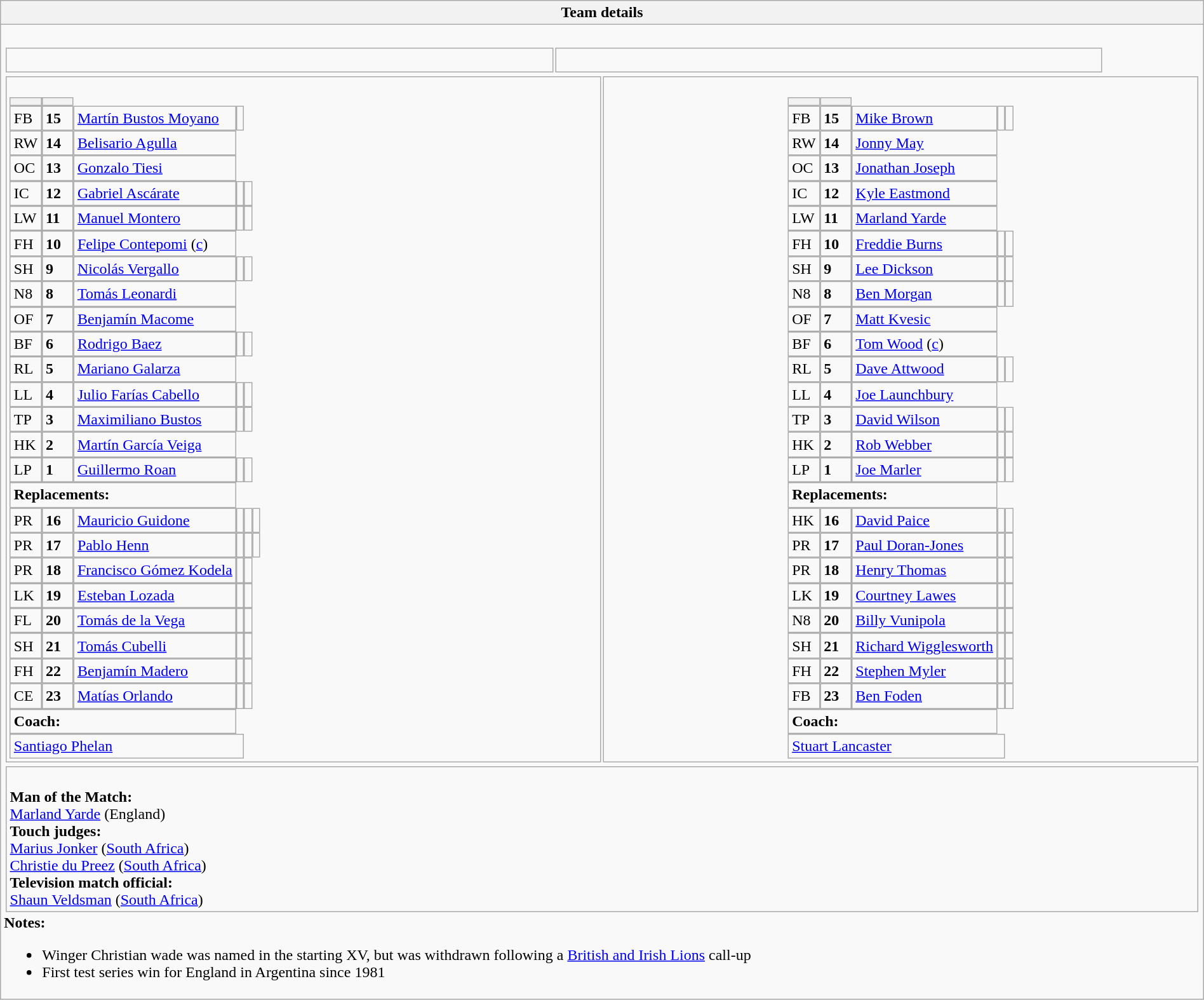<table style="width:100%" class="wikitable collapsible collapsed">
<tr>
<th>Team details</th>
</tr>
<tr>
<td><br><table style="width:92%">
<tr>
<td></td>
<td><br></td>
</tr>
</table>
<table width="100%">
<tr>
<td valign="top" width="50%"><br><table style="font-size: 100%" cellspacing="0" cellpadding="0">
<tr>
<th width="25"></th>
<th width="25"></th>
</tr>
<tr>
<td>FB</td>
<td><strong>15</strong></td>
<td><a href='#'>Martín Bustos Moyano</a></td>
<td></td>
</tr>
<tr>
<td>RW</td>
<td><strong>14</strong></td>
<td><a href='#'>Belisario Agulla</a></td>
</tr>
<tr>
<td>OC</td>
<td><strong>13</strong></td>
<td><a href='#'>Gonzalo Tiesi</a></td>
</tr>
<tr>
<td>IC</td>
<td><strong>12</strong></td>
<td><a href='#'>Gabriel Ascárate</a></td>
<td></td>
<td></td>
</tr>
<tr>
<td>LW</td>
<td><strong>11</strong></td>
<td><a href='#'>Manuel Montero</a></td>
<td></td>
<td></td>
</tr>
<tr>
<td>FH</td>
<td><strong>10</strong></td>
<td><a href='#'>Felipe Contepomi</a> (<a href='#'>c</a>)</td>
</tr>
<tr>
<td>SH</td>
<td><strong>9</strong></td>
<td><a href='#'>Nicolás Vergallo</a></td>
<td></td>
<td></td>
</tr>
<tr>
<td>N8</td>
<td><strong>8</strong></td>
<td><a href='#'>Tomás Leonardi</a></td>
</tr>
<tr>
<td>OF</td>
<td><strong>7</strong></td>
<td><a href='#'>Benjamín Macome</a></td>
</tr>
<tr>
<td>BF</td>
<td><strong>6</strong></td>
<td><a href='#'>Rodrigo Baez</a></td>
<td></td>
<td></td>
</tr>
<tr>
<td>RL</td>
<td><strong>5</strong></td>
<td><a href='#'>Mariano Galarza</a></td>
</tr>
<tr>
<td>LL</td>
<td><strong>4</strong></td>
<td><a href='#'>Julio Farías Cabello</a></td>
<td></td>
<td></td>
</tr>
<tr>
<td>TP</td>
<td><strong>3</strong></td>
<td><a href='#'>Maximiliano Bustos</a></td>
<td></td>
<td></td>
</tr>
<tr>
<td>HK</td>
<td><strong>2</strong></td>
<td><a href='#'>Martín García Veiga</a></td>
</tr>
<tr>
<td>LP</td>
<td><strong>1</strong></td>
<td><a href='#'>Guillermo Roan</a></td>
<td></td>
<td></td>
</tr>
<tr>
<td colspan=3><strong>Replacements:</strong></td>
</tr>
<tr>
<td>PR</td>
<td><strong>16</strong></td>
<td><a href='#'>Mauricio Guidone</a></td>
<td></td>
<td></td>
<td></td>
</tr>
<tr>
<td>PR</td>
<td><strong>17</strong></td>
<td><a href='#'>Pablo Henn</a></td>
<td></td>
<td></td>
<td></td>
</tr>
<tr>
<td>PR</td>
<td><strong>18</strong></td>
<td><a href='#'>Francisco Gómez Kodela</a></td>
<td></td>
<td></td>
</tr>
<tr>
<td>LK</td>
<td><strong>19</strong></td>
<td><a href='#'>Esteban Lozada</a></td>
<td></td>
<td></td>
</tr>
<tr>
<td>FL</td>
<td><strong>20</strong></td>
<td><a href='#'>Tomás de la Vega</a></td>
<td></td>
<td></td>
</tr>
<tr>
<td>SH</td>
<td><strong>21</strong></td>
<td><a href='#'>Tomás Cubelli</a></td>
<td></td>
<td></td>
</tr>
<tr>
<td>FH</td>
<td><strong>22</strong></td>
<td><a href='#'>Benjamín Madero</a></td>
<td></td>
<td></td>
</tr>
<tr>
<td>CE</td>
<td><strong>23</strong></td>
<td><a href='#'>Matías Orlando</a></td>
<td></td>
<td></td>
</tr>
<tr>
<td colspan=3><strong>Coach:</strong></td>
</tr>
<tr>
<td colspan="4"> <a href='#'>Santiago Phelan</a></td>
</tr>
</table>
</td>
<td valign="top" width="50%"><br><table style="font-size: 100%" cellspacing="0" cellpadding="0" align="center">
<tr>
<th width="25"></th>
<th width="25"></th>
</tr>
<tr>
<td>FB</td>
<td><strong>15</strong></td>
<td><a href='#'>Mike Brown</a></td>
<td></td>
<td></td>
</tr>
<tr>
<td>RW</td>
<td><strong>14</strong></td>
<td><a href='#'>Jonny May</a></td>
</tr>
<tr>
<td>OC</td>
<td><strong>13</strong></td>
<td><a href='#'>Jonathan Joseph</a></td>
</tr>
<tr>
<td>IC</td>
<td><strong>12</strong></td>
<td><a href='#'>Kyle Eastmond</a></td>
</tr>
<tr>
<td>LW</td>
<td><strong>11</strong></td>
<td><a href='#'>Marland Yarde</a></td>
</tr>
<tr>
<td>FH</td>
<td><strong>10</strong></td>
<td><a href='#'>Freddie Burns</a></td>
<td></td>
<td></td>
</tr>
<tr>
<td>SH</td>
<td><strong>9</strong></td>
<td><a href='#'>Lee Dickson</a></td>
<td></td>
<td></td>
</tr>
<tr>
<td>N8</td>
<td><strong>8</strong></td>
<td><a href='#'>Ben Morgan</a></td>
<td></td>
<td></td>
</tr>
<tr>
<td>OF</td>
<td><strong>7</strong></td>
<td><a href='#'>Matt Kvesic</a></td>
</tr>
<tr>
<td>BF</td>
<td><strong>6</strong></td>
<td><a href='#'>Tom Wood</a> (<a href='#'>c</a>)</td>
</tr>
<tr>
<td>RL</td>
<td><strong>5</strong></td>
<td><a href='#'>Dave Attwood</a></td>
<td></td>
<td></td>
</tr>
<tr>
<td>LL</td>
<td><strong>4</strong></td>
<td><a href='#'>Joe Launchbury</a></td>
</tr>
<tr>
<td>TP</td>
<td><strong>3</strong></td>
<td><a href='#'>David Wilson</a></td>
<td></td>
<td></td>
</tr>
<tr>
<td>HK</td>
<td><strong>2</strong></td>
<td><a href='#'>Rob Webber</a></td>
<td></td>
<td></td>
</tr>
<tr>
<td>LP</td>
<td><strong>1</strong></td>
<td><a href='#'>Joe Marler</a></td>
<td></td>
<td></td>
</tr>
<tr>
<td colspan=3><strong>Replacements:</strong></td>
</tr>
<tr>
<td>HK</td>
<td><strong>16</strong></td>
<td><a href='#'>David Paice</a></td>
<td></td>
<td></td>
</tr>
<tr>
<td>PR</td>
<td><strong>17</strong></td>
<td><a href='#'>Paul Doran-Jones</a></td>
<td></td>
<td></td>
</tr>
<tr>
<td>PR</td>
<td><strong>18</strong></td>
<td><a href='#'>Henry Thomas</a></td>
<td></td>
<td></td>
</tr>
<tr>
<td>LK</td>
<td><strong>19</strong></td>
<td><a href='#'>Courtney Lawes</a></td>
<td></td>
<td></td>
</tr>
<tr>
<td>N8</td>
<td><strong>20</strong></td>
<td><a href='#'>Billy Vunipola</a></td>
<td></td>
<td></td>
</tr>
<tr>
<td>SH</td>
<td><strong>21</strong></td>
<td><a href='#'>Richard Wigglesworth</a></td>
<td></td>
<td></td>
</tr>
<tr>
<td>FH</td>
<td><strong>22</strong></td>
<td><a href='#'>Stephen Myler</a></td>
<td></td>
<td></td>
</tr>
<tr>
<td>FB</td>
<td><strong>23</strong></td>
<td><a href='#'>Ben Foden</a></td>
<td></td>
<td></td>
</tr>
<tr>
<td colspan=3><strong>Coach:</strong></td>
</tr>
<tr>
<td colspan="4"> <a href='#'>Stuart Lancaster</a></td>
</tr>
</table>
</td>
</tr>
</table>
<table width=100% style="font-size: 100%">
<tr>
<td><br><strong>Man of the Match:</strong>
<br><a href='#'>Marland Yarde</a> (England)<br><strong>Touch judges:</strong>
<br><a href='#'>Marius Jonker</a> (<a href='#'>South Africa</a>)
<br><a href='#'>Christie du Preez</a> (<a href='#'>South Africa</a>)
<br><strong>Television match official:</strong>
<br><a href='#'>Shaun Veldsman</a> (<a href='#'>South Africa</a>)</td>
</tr>
</table>
<strong>Notes:</strong><ul><li>Winger Christian wade was named in the starting XV, but was withdrawn following a <a href='#'>British and Irish Lions</a> call-up</li><li>First test series win for England in Argentina since 1981</li></ul></td>
</tr>
</table>
